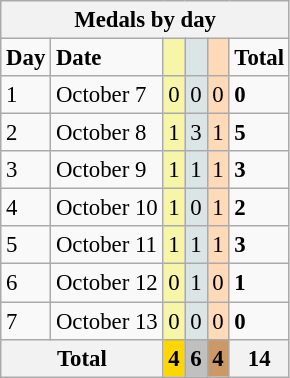<table class=wikitable style="font-size:95%;">
<tr>
<th colspan=7><strong>Medals by day</strong></th>
</tr>
<tr>
<td><strong>Day</strong></td>
<td><strong>Date</strong></td>
<td bgcolor=F7F6A8></td>
<td bgcolor=DCE5E5></td>
<td bgcolor=FFDAB9></td>
<td><strong>Total</strong></td>
</tr>
<tr>
<td>1</td>
<td>October 7</td>
<td bgcolor=F7F6A8>0</td>
<td bgcolor=DCE5E5>0</td>
<td bgcolor=FFDAB9>0</td>
<td><strong>0</strong></td>
</tr>
<tr>
<td>2</td>
<td>October 8</td>
<td bgcolor=F7F6A8>1</td>
<td bgcolor=DCE5E5>3</td>
<td bgcolor=FFDAB9>1</td>
<td><strong>5</strong></td>
</tr>
<tr>
<td>3</td>
<td>October 9</td>
<td bgcolor=F7F6A8>1</td>
<td bgcolor=DCE5E5>1</td>
<td bgcolor=FFDAB9>1</td>
<td><strong>3</strong></td>
</tr>
<tr>
<td>4</td>
<td>October 10</td>
<td bgcolor=F7F6A8>1</td>
<td bgcolor=DCE5E5>0</td>
<td bgcolor=FFDAB9>1</td>
<td><strong>2</strong></td>
</tr>
<tr>
<td>5</td>
<td>October 11</td>
<td bgcolor=F7F6A8>1</td>
<td bgcolor=DCE5E5>1</td>
<td bgcolor=FFDAB9>1</td>
<td><strong>3</strong></td>
</tr>
<tr>
<td>6</td>
<td>October 12</td>
<td bgcolor=F7F6A8>0</td>
<td bgcolor=DCE5E5>1</td>
<td bgcolor=FFDAB9>0</td>
<td><strong>1</strong></td>
</tr>
<tr>
<td>7</td>
<td>October 13</td>
<td bgcolor=F7F6A8>0</td>
<td bgcolor=DCE5E5>0</td>
<td bgcolor=FFDAB9>0</td>
<td><strong>0</strong></td>
</tr>
<tr>
<th colspan=2>Total</th>
<th style="background:gold;">4</th>
<th style="background:silver;">6</th>
<th style="background:#c96;">4</th>
<th>14</th>
</tr>
</table>
